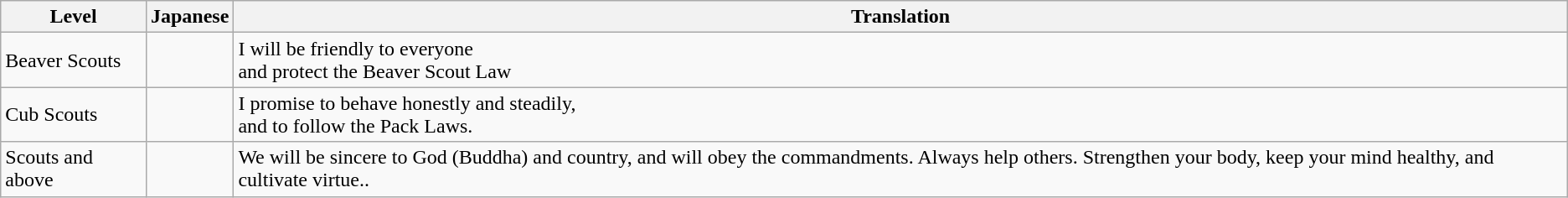<table class='wikitable'>
<tr>
<th>Level</th>
<th>Japanese</th>
<th>Translation</th>
</tr>
<tr>
<td>Beaver Scouts</td>
<td></td>
<td>I will be friendly to everyone<br>and protect the Beaver Scout Law</td>
</tr>
<tr>
<td>Cub Scouts</td>
<td></td>
<td>I promise to behave honestly and steadily,<br>and to follow the Pack Laws.</td>
</tr>
<tr>
<td>Scouts and above</td>
<td></td>
<td>We will be sincere to God (Buddha) and country, and will obey the commandments. Always help others. Strengthen your body, keep your mind healthy, and cultivate virtue..</td>
</tr>
</table>
